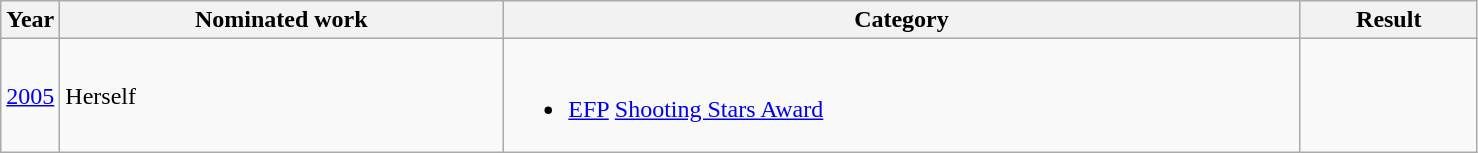<table class=wikitable>
<tr>
<th width=4%>Year</th>
<th width=30%>Nominated work</th>
<th width=54%>Category</th>
<th width=12%>Result</th>
</tr>
<tr>
<td><a href='#'>2005</a></td>
<td>Herself</td>
<td><br><ul><li><a href='#'>EFP</a> <a href='#'>Shooting Stars Award</a></li></ul></td>
<td></td>
</tr>
</table>
